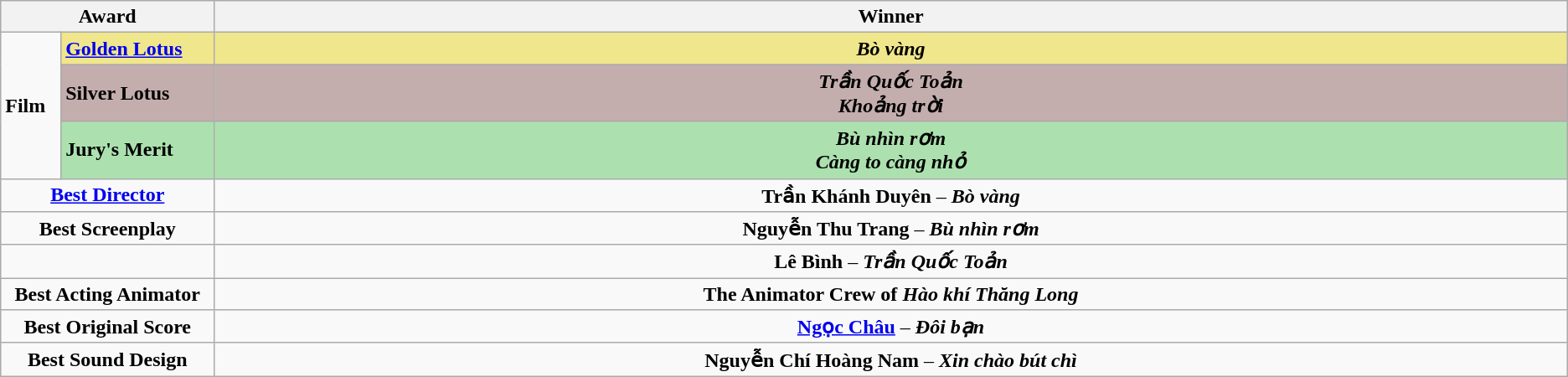<table class=wikitable>
<tr>
<th width="12%" colspan="2">Award</th>
<th width="76%">Winner</th>
</tr>
<tr>
<td rowspan="3"><strong>Film</strong></td>
<td style="background:#F0E68C"><strong><a href='#'>Golden Lotus</a></strong></td>
<td style="background:#F0E68C" align=center><strong><em>Bò vàng</em></strong></td>
</tr>
<tr>
<td style="background:#C4AEAD"><strong>Silver Lotus</strong></td>
<td style="background:#C4AEAD" align=center><strong><em>Trần Quốc Toản</em></strong><br><strong><em>Khoảng trời</em></strong></td>
</tr>
<tr>
<td style="background:#ACE1AF"><strong>Jury's Merit</strong></td>
<td style="background:#ACE1AF" align=center><strong><em>Bù nhìn rơm</em></strong><br><strong><em>Càng to càng nhỏ</em></strong></td>
</tr>
<tr>
<td colspan="2" align=center><strong><a href='#'>Best Director</a></strong></td>
<td align=center><strong>Trần Khánh Duyên</strong> – <strong><em>Bò vàng</em></strong></td>
</tr>
<tr>
<td colspan="2" align=center><strong>Best Screenplay</strong></td>
<td align=center><strong>Nguyễn Thu Trang</strong> – <strong><em>Bù nhìn rơm</em></strong></td>
</tr>
<tr>
<td colspan="2" align=center><strong></strong></td>
<td align=center><strong>Lê Bình</strong> – <strong><em>Trần Quốc Toản</em></strong></td>
</tr>
<tr>
<td colspan="2" align=center><strong>Best Acting Animator</strong></td>
<td align=center><strong>The Animator Crew of</strong> <strong><em>Hào khí Thăng Long</em></strong></td>
</tr>
<tr>
<td colspan="2" align=center><strong>Best Original Score</strong></td>
<td align=center><strong><a href='#'>Ngọc Châu</a></strong> – <strong><em>Đôi bạn</em></strong></td>
</tr>
<tr>
<td colspan="2" align=center><strong>Best Sound Design</strong></td>
<td align=center><strong>Nguyễn Chí Hoàng Nam</strong> – <strong><em>Xin chào bút chì</em></strong></td>
</tr>
</table>
